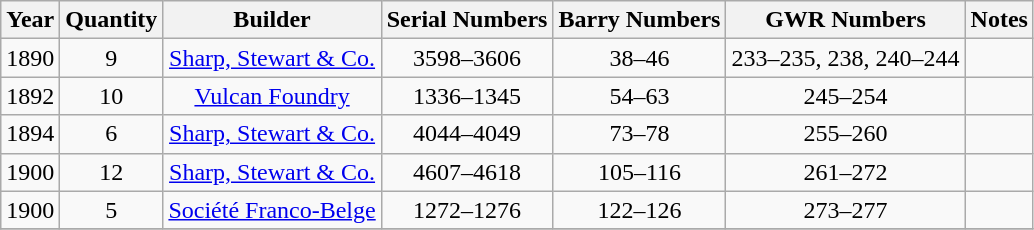<table class=wikitable style=text-align:center>
<tr>
<th>Year</th>
<th>Quantity</th>
<th>Builder</th>
<th>Serial Numbers</th>
<th>Barry Numbers</th>
<th>GWR Numbers</th>
<th>Notes</th>
</tr>
<tr>
<td>1890</td>
<td>9</td>
<td><a href='#'>Sharp, Stewart & Co.</a></td>
<td>3598–3606</td>
<td>38–46</td>
<td>233–235, 238, 240–244</td>
<td></td>
</tr>
<tr>
<td>1892</td>
<td>10</td>
<td><a href='#'>Vulcan Foundry</a></td>
<td>1336–1345</td>
<td>54–63</td>
<td>245–254</td>
<td></td>
</tr>
<tr>
<td>1894</td>
<td>6</td>
<td><a href='#'>Sharp, Stewart & Co.</a></td>
<td>4044–4049</td>
<td>73–78</td>
<td>255–260</td>
<td></td>
</tr>
<tr>
<td>1900</td>
<td>12</td>
<td><a href='#'>Sharp, Stewart & Co.</a></td>
<td>4607–4618</td>
<td>105–116</td>
<td>261–272</td>
<td></td>
</tr>
<tr>
<td>1900</td>
<td>5</td>
<td><a href='#'>Société Franco-Belge</a></td>
<td>1272–1276</td>
<td>122–126</td>
<td>273–277</td>
<td></td>
</tr>
<tr>
</tr>
</table>
